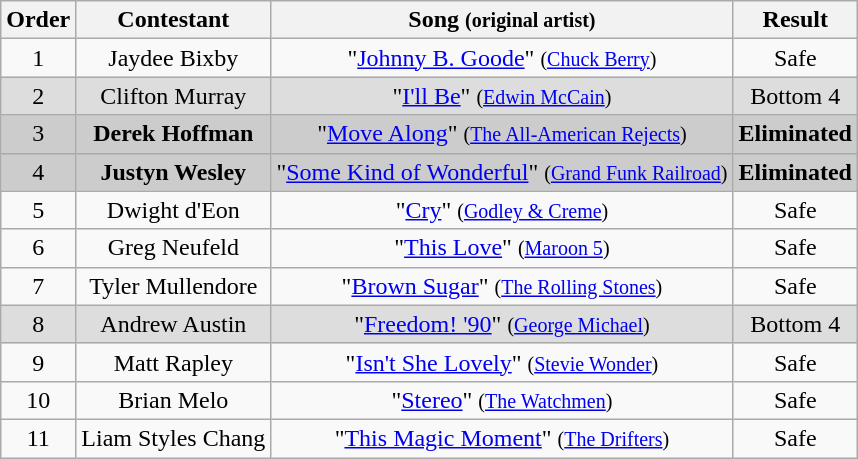<table class="wikitable plainrowheaders" style="text-align:center;">
<tr>
<th>Order</th>
<th>Contestant</th>
<th>Song <small>(original artist)</small></th>
<th>Result</th>
</tr>
<tr>
<td>1</td>
<td>Jaydee Bixby</td>
<td>"<a href='#'>Johnny B. Goode</a>" <small>(<a href='#'>Chuck Berry</a>)</small></td>
<td>Safe</td>
</tr>
<tr style="background:#ddd;">
<td>2</td>
<td>Clifton Murray</td>
<td>"<a href='#'>I'll Be</a>" <small>(<a href='#'>Edwin McCain</a>)</small></td>
<td>Bottom 4</td>
</tr>
<tr style="background:#ccc;">
<td>3</td>
<td><strong>Derek Hoffman</strong></td>
<td>"<a href='#'>Move Along</a>" <small>(<a href='#'>The All-American Rejects</a>)</small></td>
<td><strong>Eliminated</strong></td>
</tr>
<tr style="background:#ccc;">
<td>4</td>
<td><strong>Justyn Wesley</strong></td>
<td>"<a href='#'>Some Kind of Wonderful</a>" <small>(<a href='#'>Grand Funk Railroad</a>)</small></td>
<td><strong>Eliminated</strong></td>
</tr>
<tr>
<td>5</td>
<td>Dwight d'Eon</td>
<td>"<a href='#'>Cry</a>" <small>(<a href='#'>Godley & Creme</a>)</small></td>
<td>Safe</td>
</tr>
<tr>
<td>6</td>
<td>Greg Neufeld</td>
<td>"<a href='#'>This Love</a>" <small>(<a href='#'>Maroon 5</a>)</small></td>
<td>Safe</td>
</tr>
<tr>
<td>7</td>
<td>Tyler Mullendore</td>
<td>"<a href='#'>Brown Sugar</a>" <small>(<a href='#'>The Rolling Stones</a>)</small></td>
<td>Safe</td>
</tr>
<tr style="background:#ddd;">
<td>8</td>
<td>Andrew Austin</td>
<td>"<a href='#'>Freedom! '90</a>" <small>(<a href='#'>George Michael</a>)</small></td>
<td>Bottom 4</td>
</tr>
<tr>
<td>9</td>
<td>Matt Rapley</td>
<td>"<a href='#'>Isn't She Lovely</a>" <small>(<a href='#'>Stevie Wonder</a>)</small></td>
<td>Safe</td>
</tr>
<tr>
<td>10</td>
<td>Brian Melo</td>
<td>"<a href='#'>Stereo</a>" <small>(<a href='#'>The Watchmen</a>)</small></td>
<td>Safe</td>
</tr>
<tr>
<td>11</td>
<td>Liam Styles Chang</td>
<td>"<a href='#'>This Magic Moment</a>" <small>(<a href='#'>The Drifters</a>)</small></td>
<td>Safe</td>
</tr>
</table>
